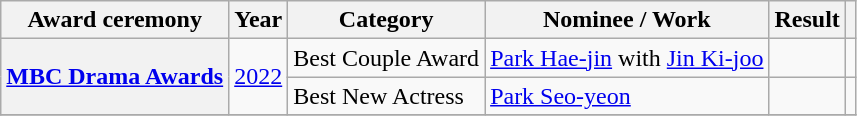<table class="wikitable plainrowheaders sortable">
<tr>
<th scope="col">Award ceremony</th>
<th scope="col">Year</th>
<th scope="col">Category</th>
<th scope="col">Nominee / Work</th>
<th scope="col">Result</th>
<th scope="col" class="unsortable"></th>
</tr>
<tr>
<th rowspan=2><a href='#'>MBC Drama Awards</a></th>
<td style="text-align:center" rowspan=2><a href='#'>2022</a></td>
<td>Best Couple Award</td>
<td><a href='#'>Park Hae-jin</a> with <a href='#'>Jin Ki-joo</a></td>
<td></td>
<td style="text-align:center"></td>
</tr>
<tr>
<td>Best New Actress</td>
<td><a href='#'>Park Seo-yeon</a></td>
<td></td>
<td style="text-align:center"></td>
</tr>
<tr>
</tr>
</table>
